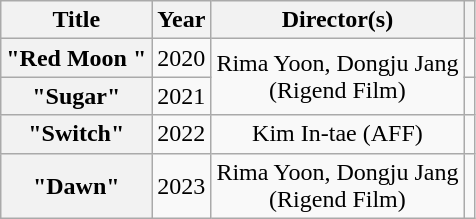<table class="wikitable plainrowheaders" style="text-align:center">
<tr>
<th scope="col">Title</th>
<th scope="col">Year</th>
<th scope="col">Director(s)</th>
<th scope="col"></th>
</tr>
<tr>
<th scope="row">"Red Moon "</th>
<td>2020</td>
<td rowspan="2">Rima Yoon, Dongju Jang<br>(Rigend Film)</td>
<td></td>
</tr>
<tr>
<th scope="row">"Sugar"</th>
<td>2021</td>
<td></td>
</tr>
<tr>
<th scope="row">"Switch"</th>
<td>2022</td>
<td>Kim In-tae (AFF)</td>
<td></td>
</tr>
<tr>
<th scope="row">"Dawn"</th>
<td>2023</td>
<td>Rima Yoon, Dongju Jang<br>(Rigend Film)</td>
<td></td>
</tr>
</table>
